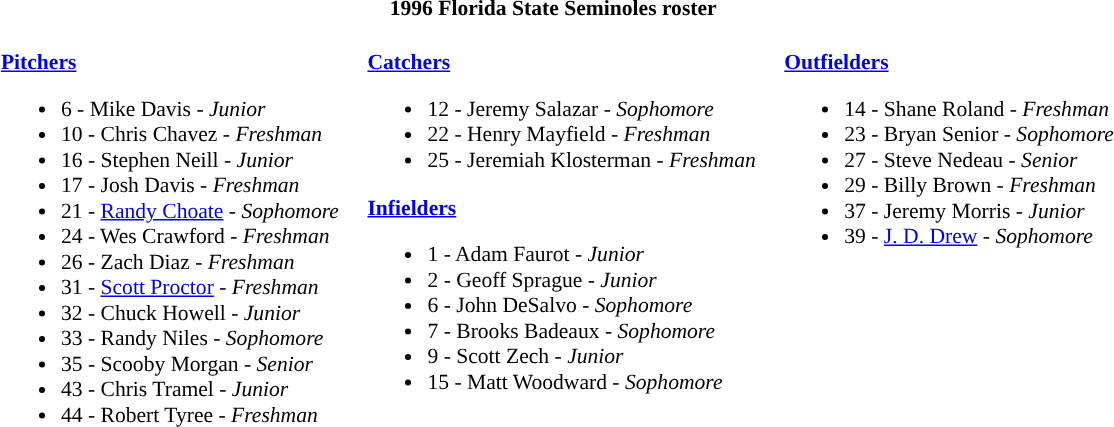<table class="toccolours" style="border-collapse:collapse; font-size:90%;">
<tr>
<th colspan=9>1996 Florida State Seminoles roster</th>
</tr>
<tr>
<td width="03"> </td>
<td valign="top"><br><strong><a href='#'>Pitchers</a></strong><ul><li>6 - Mike Davis - <em>Junior</em></li><li>10 - Chris Chavez - <em> Freshman</em></li><li>16 - Stephen Neill - <em>Junior</em></li><li>17 - Josh Davis - <em>Freshman</em></li><li>21 - <a href='#'>Randy Choate</a> - <em>Sophomore</em></li><li>24 - Wes Crawford - <em>Freshman</em></li><li>26 - Zach Diaz - <em>Freshman</em></li><li>31 - <a href='#'>Scott Proctor</a> - <em>Freshman</em></li><li>32 - Chuck Howell - <em>Junior</em></li><li>33 - Randy Niles - <em>Sophomore</em></li><li>35 - Scooby Morgan - <em>Senior</em></li><li>43 - Chris Tramel - <em>Junior</em></li><li>44 - Robert Tyree - <em>Freshman</em></li></ul></td>
<td width="15"> </td>
<td valign="top"><br><strong><a href='#'>Catchers</a></strong><ul><li>12 - Jeremy Salazar - <em>Sophomore</em></li><li>22 - Henry Mayfield - <em>Freshman</em></li><li>25 - Jeremiah Klosterman - <em>Freshman</em></li></ul><strong><a href='#'>Infielders</a></strong><ul><li>1 - Adam Faurot - <em>Junior</em></li><li>2 - Geoff Sprague - <em>Junior</em></li><li>6 - John DeSalvo - <em>Sophomore</em></li><li>7 - Brooks Badeaux - <em>Sophomore</em></li><li>9 - Scott Zech - <em>Junior</em></li><li>15 - Matt Woodward - <em>Sophomore</em></li></ul></td>
<td width="15"> </td>
<td valign="top"><br><strong><a href='#'>Outfielders</a></strong><ul><li>14 - Shane Roland - <em>Freshman</em></li><li>23 - Bryan Senior - <em>Sophomore</em></li><li>27 - Steve Nedeau - <em>Senior</em></li><li>29 - Billy Brown - <em>Freshman</em></li><li>37 - Jeremy Morris - <em>Junior</em></li><li>39 - <a href='#'>J. D. Drew</a> - <em>Sophomore</em></li></ul></td>
</tr>
</table>
